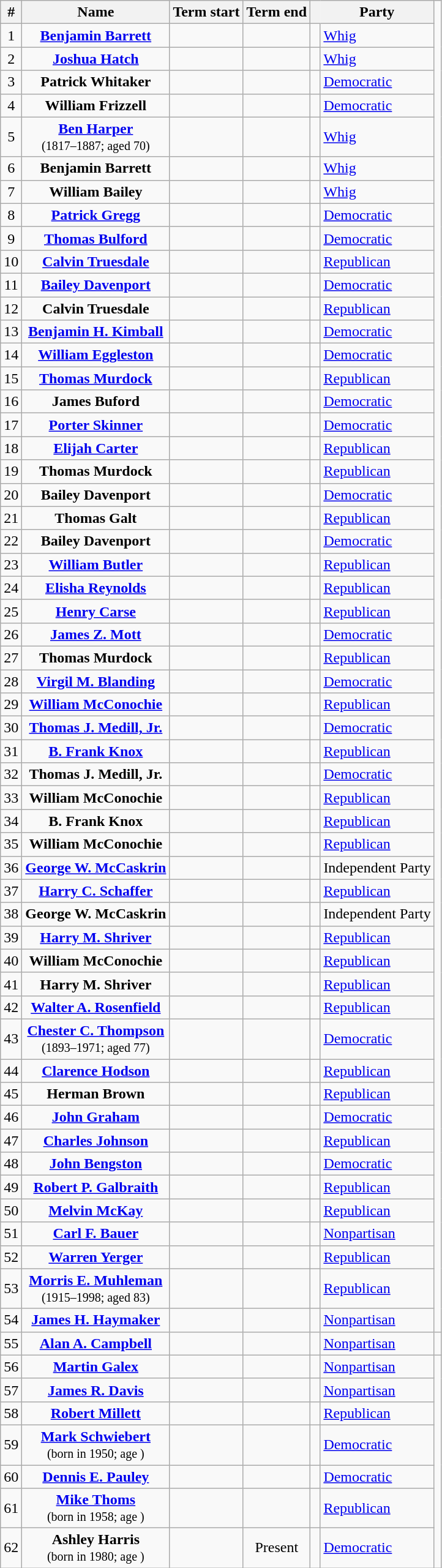<table class="wikitable sortable">
<tr>
<th align=center>#</th>
<th>Name</th>
<th>Term start</th>
<th>Term end</th>
<th class=unsortable> </th>
<th style="border-left-style:hidden; padding:0.1em 0;">Party</th>
</tr>
<tr>
<td align=center>1</td>
<td align=center><strong><a href='#'>Benjamin Barrett</a></strong></td>
<td align=center></td>
<td align=center></td>
<td bgcolor=></td>
<td><a href='#'>Whig</a></td>
</tr>
<tr>
<td align=center>2</td>
<td align=center><strong><a href='#'>Joshua Hatch</a></strong></td>
<td align=center></td>
<td align=center></td>
<td bgcolor=></td>
<td><a href='#'>Whig</a></td>
</tr>
<tr>
<td align=center>3</td>
<td align=center><strong>Patrick Whitaker</strong></td>
<td align=center></td>
<td align=center></td>
<td bgcolor=></td>
<td><a href='#'>Democratic</a></td>
</tr>
<tr>
<td align=center>4</td>
<td align=center><strong>William Frizzell</strong></td>
<td align=center></td>
<td align=center></td>
<td bgcolor=></td>
<td><a href='#'>Democratic</a></td>
</tr>
<tr>
<td align=center>5</td>
<td align=center><strong><a href='#'>Ben Harper</a></strong><br><small>(1817–1887; aged 70)</small></td>
<td align=center></td>
<td align=center></td>
<td bgcolor=></td>
<td><a href='#'>Whig</a></td>
</tr>
<tr>
<td align=center>6</td>
<td align=center><strong>Benjamin Barrett</strong></td>
<td align=center></td>
<td align=center></td>
<td bgcolor=></td>
<td><a href='#'>Whig</a></td>
</tr>
<tr>
<td align=center>7</td>
<td align=center><strong>William Bailey</strong></td>
<td align=center></td>
<td align=center></td>
<td bgcolor=></td>
<td><a href='#'>Whig</a></td>
</tr>
<tr>
<td align=center>8</td>
<td align=center><strong><a href='#'>Patrick Gregg</a></strong></td>
<td align=center></td>
<td align=center></td>
<td bgcolor=></td>
<td><a href='#'>Democratic</a></td>
</tr>
<tr>
<td align=center>9</td>
<td align=center><strong><a href='#'>Thomas Bulford</a></strong></td>
<td align=center></td>
<td align=center></td>
<td bgcolor=></td>
<td><a href='#'>Democratic</a></td>
</tr>
<tr>
<td align=center>10</td>
<td align=center><strong><a href='#'>Calvin Truesdale</a></strong></td>
<td align=center></td>
<td align=center></td>
<td bgcolor=></td>
<td><a href='#'>Republican</a></td>
</tr>
<tr>
<td align=center>11</td>
<td align=center><strong><a href='#'>Bailey Davenport</a></strong></td>
<td align=center></td>
<td align=center></td>
<td bgcolor=></td>
<td><a href='#'>Democratic</a></td>
</tr>
<tr>
<td align=center>12</td>
<td align=center><strong>Calvin Truesdale</strong></td>
<td align=center></td>
<td align=center></td>
<td bgcolor=></td>
<td><a href='#'>Republican</a></td>
</tr>
<tr>
<td align=center>13</td>
<td align=center><strong><a href='#'>Benjamin H. Kimball</a></strong></td>
<td align=center></td>
<td align=center></td>
<td bgcolor=></td>
<td><a href='#'>Democratic</a></td>
</tr>
<tr>
<td align=center>14</td>
<td align=center><strong><a href='#'>William Eggleston</a></strong></td>
<td align=center></td>
<td align=center></td>
<td bgcolor=></td>
<td><a href='#'>Democratic</a></td>
</tr>
<tr>
<td align=center>15</td>
<td align=center><strong><a href='#'>Thomas Murdock</a></strong></td>
<td align=center></td>
<td align=center></td>
<td bgcolor=></td>
<td><a href='#'>Republican</a></td>
</tr>
<tr>
<td align=center>16</td>
<td align=center><strong>James Buford</strong></td>
<td align=center></td>
<td align=center></td>
<td bgcolor=></td>
<td><a href='#'>Democratic</a></td>
</tr>
<tr>
<td align=center>17</td>
<td align=center><strong><a href='#'>Porter Skinner</a></strong></td>
<td align=center></td>
<td align=center></td>
<td bgcolor=></td>
<td><a href='#'>Democratic</a></td>
</tr>
<tr>
<td align=center>18</td>
<td align=center><strong><a href='#'>Elijah Carter</a></strong></td>
<td align=center></td>
<td align=center></td>
<td bgcolor=></td>
<td><a href='#'>Republican</a></td>
</tr>
<tr>
<td align=center>19</td>
<td align=center><strong>Thomas Murdock</strong></td>
<td align=center></td>
<td align=center></td>
<td bgcolor=></td>
<td><a href='#'>Republican</a></td>
</tr>
<tr>
<td align=center>20</td>
<td align=center><strong>Bailey Davenport</strong></td>
<td align=center></td>
<td align=center></td>
<td bgcolor=></td>
<td><a href='#'>Democratic</a></td>
</tr>
<tr>
<td align=center>21</td>
<td align=center><strong>Thomas Galt</strong></td>
<td align=center></td>
<td align=center></td>
<td bgcolor=></td>
<td><a href='#'>Republican</a></td>
</tr>
<tr>
<td align=center>22</td>
<td align=center><strong>Bailey Davenport</strong></td>
<td align=center></td>
<td align=center></td>
<td bgcolor=></td>
<td><a href='#'>Democratic</a></td>
</tr>
<tr>
<td align=center>23</td>
<td align=center><strong><a href='#'>William Butler</a></strong></td>
<td align=center></td>
<td align=center></td>
<td bgcolor=></td>
<td><a href='#'>Republican</a></td>
</tr>
<tr>
<td align=center>24</td>
<td align=center><strong><a href='#'>Elisha Reynolds</a></strong></td>
<td align=center></td>
<td align=center></td>
<td bgcolor=></td>
<td><a href='#'>Republican</a></td>
</tr>
<tr>
<td align=center>25</td>
<td align=center><strong><a href='#'>Henry Carse</a></strong></td>
<td align=center></td>
<td align=center></td>
<td bgcolor=></td>
<td><a href='#'>Republican</a></td>
</tr>
<tr>
<td align=center>26</td>
<td align=center><strong><a href='#'>James Z. Mott</a></strong></td>
<td align=center></td>
<td align=center></td>
<td bgcolor=></td>
<td><a href='#'>Democratic</a></td>
</tr>
<tr>
<td align=center>27</td>
<td align=center><strong>Thomas Murdock</strong></td>
<td align=center></td>
<td align=center></td>
<td bgcolor=></td>
<td><a href='#'>Republican</a></td>
</tr>
<tr>
<td align=center>28</td>
<td align=center><strong><a href='#'>Virgil M. Blanding</a></strong></td>
<td align=center></td>
<td align=center></td>
<td bgcolor=></td>
<td><a href='#'>Democratic</a></td>
</tr>
<tr>
<td align=center>29</td>
<td align=center><strong><a href='#'>William McConochie</a></strong></td>
<td align=center></td>
<td align=center></td>
<td bgcolor=></td>
<td><a href='#'>Republican</a></td>
</tr>
<tr>
<td align=center>30</td>
<td align=center><strong><a href='#'>Thomas J. Medill, Jr.</a></strong></td>
<td align=center></td>
<td align=center></td>
<td bgcolor=></td>
<td><a href='#'>Democratic</a></td>
</tr>
<tr>
<td align=center>31</td>
<td align=center><strong><a href='#'>B. Frank Knox</a></strong></td>
<td align=center></td>
<td align=center></td>
<td bgcolor=></td>
<td><a href='#'>Republican</a></td>
</tr>
<tr>
<td align=center>32</td>
<td align=center><strong>Thomas J. Medill, Jr.</strong></td>
<td align=center></td>
<td align=center></td>
<td bgcolor=></td>
<td><a href='#'>Democratic</a></td>
</tr>
<tr>
<td align=center>33</td>
<td align=center><strong>William McConochie</strong></td>
<td align=center></td>
<td align=center></td>
<td bgcolor=></td>
<td><a href='#'>Republican</a></td>
</tr>
<tr>
<td align=center>34</td>
<td align=center><strong>B. Frank Knox</strong></td>
<td align=center></td>
<td align=center></td>
<td bgcolor=></td>
<td><a href='#'>Republican</a></td>
</tr>
<tr>
<td align=center>35</td>
<td align=center><strong>William McConochie</strong></td>
<td align=center></td>
<td align=center></td>
<td bgcolor=></td>
<td><a href='#'>Republican</a></td>
</tr>
<tr>
<td align=center>36</td>
<td align=center><strong><a href='#'>George W. McCaskrin</a></strong></td>
<td align=center></td>
<td align=center></td>
<td bgcolor=></td>
<td>Independent Party</td>
</tr>
<tr>
<td align=center>37</td>
<td align=center><strong><a href='#'>Harry C. Schaffer</a></strong></td>
<td align=center></td>
<td align=center></td>
<td bgcolor=></td>
<td><a href='#'>Republican</a></td>
</tr>
<tr>
<td align=center>38</td>
<td align=center><strong>George W. McCaskrin</strong></td>
<td align=center></td>
<td align=center></td>
<td bgcolor=></td>
<td>Independent Party</td>
</tr>
<tr>
<td align=center>39</td>
<td align=center><strong><a href='#'>Harry M. Shriver</a></strong></td>
<td align=center></td>
<td align=center></td>
<td bgcolor=></td>
<td><a href='#'>Republican</a></td>
</tr>
<tr>
<td align=center>40</td>
<td align=center><strong>William McConochie</strong></td>
<td align=center></td>
<td align=center></td>
<td bgcolor=></td>
<td><a href='#'>Republican</a></td>
</tr>
<tr>
<td align=center>41</td>
<td align=center><strong>Harry M. Shriver</strong></td>
<td align=center></td>
<td align=center></td>
<td bgcolor=></td>
<td><a href='#'>Republican</a></td>
</tr>
<tr>
<td align=center>42</td>
<td align=center><strong><a href='#'>Walter A. Rosenfield</a></strong></td>
<td align=center></td>
<td align=center></td>
<td bgcolor=></td>
<td><a href='#'>Republican</a></td>
</tr>
<tr>
<td align=center>43</td>
<td align=center><strong><a href='#'>Chester C. Thompson</a></strong><br><small>(1893–1971; aged 77)</small></td>
<td align=center></td>
<td align=center></td>
<td bgcolor=></td>
<td><a href='#'>Democratic</a></td>
</tr>
<tr>
<td align=center>44</td>
<td align=center><strong><a href='#'>Clarence Hodson</a></strong></td>
<td align=center></td>
<td align=center></td>
<td bgcolor=></td>
<td><a href='#'>Republican</a></td>
</tr>
<tr>
<td align=center>45</td>
<td align=center><strong>Herman Brown</strong></td>
<td align=center></td>
<td align=center></td>
<td bgcolor=></td>
<td><a href='#'>Republican</a></td>
</tr>
<tr>
<td align=center>46</td>
<td align=center><strong><a href='#'>John Graham</a></strong></td>
<td align=center></td>
<td align=center></td>
<td bgcolor=></td>
<td><a href='#'>Democratic</a></td>
</tr>
<tr>
<td align=center>47</td>
<td align=center><strong><a href='#'>Charles Johnson</a></strong></td>
<td align=center></td>
<td align=center></td>
<td bgcolor=></td>
<td><a href='#'>Republican</a></td>
</tr>
<tr>
<td align=center>48</td>
<td align=center><strong><a href='#'>John Bengston</a></strong></td>
<td align=center></td>
<td align=center></td>
<td bgcolor=></td>
<td><a href='#'>Democratic</a></td>
</tr>
<tr>
<td align=center>49</td>
<td align=center><strong><a href='#'>Robert P. Galbraith</a></strong></td>
<td align=center></td>
<td align=center></td>
<td bgcolor=></td>
<td><a href='#'>Republican</a></td>
</tr>
<tr>
<td align=center>50</td>
<td align=center><strong><a href='#'>Melvin McKay</a></strong></td>
<td align=center></td>
<td align=center></td>
<td bgcolor=></td>
<td><a href='#'>Republican</a></td>
</tr>
<tr>
<td align=center>51</td>
<td align=center><strong><a href='#'>Carl F. Bauer</a></strong></td>
<td align=center></td>
<td align=center></td>
<td bgcolor=></td>
<td><a href='#'>Nonpartisan</a></td>
</tr>
<tr>
<td align=center>52</td>
<td align=center><strong><a href='#'>Warren Yerger</a></strong></td>
<td align=center></td>
<td align=center></td>
<td bgcolor=></td>
<td><a href='#'>Republican</a></td>
</tr>
<tr>
<td align=center>53</td>
<td align=center><strong><a href='#'>Morris E. Muhleman</a></strong><br><small>(1915–1998; aged 83)</small></td>
<td align=center></td>
<td align=center></td>
<td bgcolor=></td>
<td><a href='#'>Republican</a></td>
</tr>
<tr>
<td align=center>54</td>
<td align=center><strong><a href='#'>James H. Haymaker</a></strong></td>
<td align=center></td>
<td align=center></td>
<td bgcolor=></td>
<td><a href='#'>Nonpartisan</a></td>
</tr>
<tr>
<td align=center>55</td>
<td align=center><strong><a href='#'>Alan A. Campbell</a></strong></td>
<td align=center></td>
<td align=center></td>
<td bgcolor=></td>
<td><a href='#'>Nonpartisan</a></td>
<td></td>
</tr>
<tr>
<td align=center>56</td>
<td align=center><strong><a href='#'>Martin Galex</a></strong></td>
<td align=center></td>
<td align=center></td>
<td bgcolor=></td>
<td><a href='#'>Nonpartisan</a></td>
</tr>
<tr>
<td align=center>57</td>
<td align=center><strong><a href='#'>James R. Davis</a></strong></td>
<td align=center></td>
<td align=center></td>
<td bgcolor=></td>
<td><a href='#'>Nonpartisan</a></td>
</tr>
<tr>
<td align=center>58</td>
<td align=center><strong><a href='#'>Robert Millett</a></strong></td>
<td align=center></td>
<td align=center></td>
<td bgcolor=></td>
<td><a href='#'>Republican</a></td>
</tr>
<tr>
<td align=center>59</td>
<td align=center><strong><a href='#'>Mark Schwiebert</a></strong><br><small>(born in 1950; age )</small></td>
<td align=center></td>
<td align=center></td>
<td bgcolor=></td>
<td><a href='#'>Democratic</a></td>
</tr>
<tr>
<td align=center>60</td>
<td align=center><strong><a href='#'>Dennis E. Pauley</a></strong></td>
<td align=center></td>
<td align=center></td>
<td bgcolor=></td>
<td><a href='#'>Democratic</a></td>
</tr>
<tr>
<td align=center>61</td>
<td align=center><strong><a href='#'>Mike Thoms</a></strong><br><small>(born in 1958; age )</small></td>
<td align=center></td>
<td align=center></td>
<td bgcolor=></td>
<td><a href='#'>Republican</a></td>
</tr>
<tr>
<td align=center>62</td>
<td align=center><strong>Ashley Harris</strong><br><small>(born in 1980; age )</small></td>
<td align=center></td>
<td align=center>Present</td>
<td bgcolor=></td>
<td><a href='#'>Democratic</a></td>
</tr>
</table>
